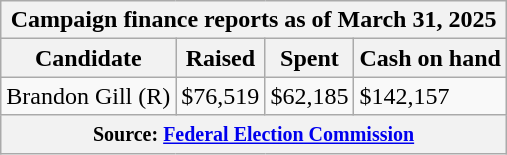<table class="wikitable sortable">
<tr>
<th colspan=4>Campaign finance reports as of March 31, 2025</th>
</tr>
<tr style="text-align:center;">
<th>Candidate</th>
<th>Raised</th>
<th>Spent</th>
<th>Cash on hand</th>
</tr>
<tr>
<td>Brandon Gill (R)</td>
<td>$76,519</td>
<td>$62,185</td>
<td>$142,157</td>
</tr>
<tr>
<th colspan="4"><small>Source: <a href='#'>Federal Election Commission</a></small></th>
</tr>
</table>
